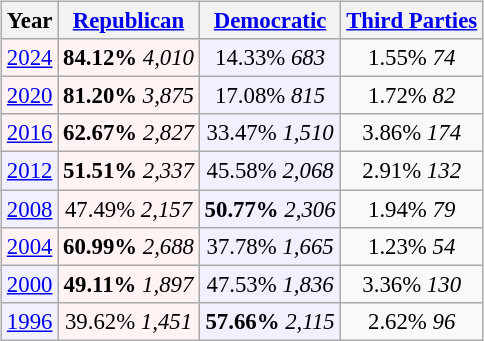<table class="wikitable" style="float:right; font-size:95%;">
<tr bgcolor=lightgrey>
<th>Year</th>
<th><a href='#'>Republican</a></th>
<th><a href='#'>Democratic</a></th>
<th><a href='#'>Third Parties</a></th>
</tr>
<tr>
<td align="center" bgcolor="#fff3f3"><a href='#'>2024</a></td>
<td align="center" bgcolor="#fff3f3"><strong>84.12%</strong> <em>4,010</em></td>
<td align="center" bgcolor="#f0f0ff">14.33% <em>683</em></td>
<td align="center">1.55% <em>74</em></td>
</tr>
<tr>
<td align="center" bgcolor="#fff3f3"><a href='#'>2020</a></td>
<td align="center" bgcolor="#fff3f3"><strong>81.20%</strong> <em>3,875</em></td>
<td align="center" bgcolor="#f0f0ff">17.08% <em>815</em></td>
<td align="center">1.72% <em>82</em></td>
</tr>
<tr>
<td align="center" bgcolor="#fff3f3"><a href='#'>2016</a></td>
<td align="center" bgcolor="#fff3f3"><strong>62.67%</strong> <em>2,827</em></td>
<td align="center" bgcolor="#f0f0ff">33.47% <em>1,510</em></td>
<td align="center">3.86% <em>174</em></td>
</tr>
<tr>
<td align="center" bgcolor="#f0f0ff"><a href='#'>2012</a></td>
<td align="center" bgcolor="#fff3f3"><strong>51.51%</strong> <em>2,337</em></td>
<td align="center" bgcolor="#f0f0ff">45.58% <em>2,068</em></td>
<td align="center">2.91% <em>132</em></td>
</tr>
<tr>
<td align="center" bgcolor="#f0f0ff"><a href='#'>2008</a></td>
<td align="center" bgcolor="#fff3f3">47.49% <em>2,157</em></td>
<td align="center" bgcolor="#f0f0ff"><strong>50.77%</strong> <em>2,306</em></td>
<td align="center">1.94% <em>79</em></td>
</tr>
<tr>
<td align="center" bgcolor="#fff3f3"><a href='#'>2004</a></td>
<td align="center" bgcolor="#fff3f3"><strong>60.99%</strong> <em>2,688</em></td>
<td align="center" bgcolor="#f0f0ff">37.78% <em>1,665</em></td>
<td align="center">1.23% <em>54</em></td>
</tr>
<tr>
<td align="center" bgcolor="#f0f0ff"><a href='#'>2000</a></td>
<td align="center" bgcolor="#fff3f3"><strong>49.11%</strong> <em>1,897</em></td>
<td align="center" bgcolor="#f0f0ff">47.53% <em>1,836</em></td>
<td align="center">3.36% <em>130</em></td>
</tr>
<tr>
<td align="center" bgcolor="#f0f0ff"><a href='#'>1996</a></td>
<td align="center" bgcolor="#fff3f3">39.62% <em>1,451</em></td>
<td align="center" bgcolor="#f0f0ff"><strong>57.66%</strong> <em>2,115</em></td>
<td align="center">2.62% <em>96</em></td>
</tr>
</table>
